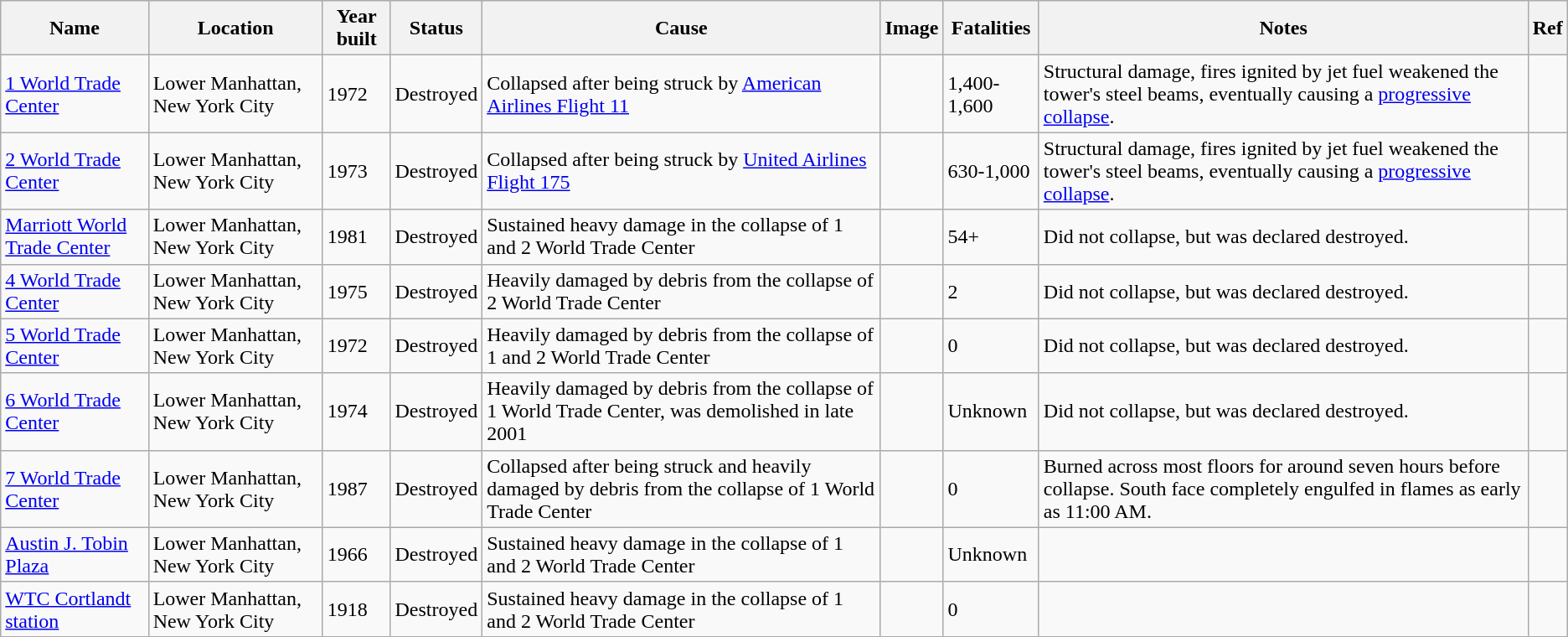<table class="wikitable sortable">
<tr>
<th>Name</th>
<th>Location</th>
<th>Year built</th>
<th>Status</th>
<th>Cause</th>
<th>Image</th>
<th>Fatalities</th>
<th>Notes</th>
<th>Ref</th>
</tr>
<tr>
<td><a href='#'>1 World Trade Center</a></td>
<td>Lower Manhattan, New York City</td>
<td>1972</td>
<td>Destroyed</td>
<td>Collapsed after being struck by <a href='#'>American Airlines Flight 11</a></td>
<td></td>
<td>1,400-1,600</td>
<td>Structural damage, fires ignited by jet fuel weakened the tower's steel beams, eventually causing a <a href='#'>progressive collapse</a>.</td>
<td></td>
</tr>
<tr>
<td><a href='#'>2 World Trade Center</a></td>
<td>Lower Manhattan, New York City</td>
<td>1973</td>
<td>Destroyed</td>
<td>Collapsed after being struck by <a href='#'>United Airlines Flight 175</a></td>
<td></td>
<td>630-1,000</td>
<td>Structural damage, fires ignited by jet fuel weakened the tower's steel beams, eventually causing a <a href='#'>progressive collapse</a>.</td>
<td></td>
</tr>
<tr>
<td><a href='#'>Marriott World Trade Center</a></td>
<td>Lower Manhattan, New York City</td>
<td>1981</td>
<td>Destroyed</td>
<td>Sustained heavy damage in the collapse of 1 and 2 World Trade Center</td>
<td></td>
<td>54+</td>
<td>Did not collapse, but was declared destroyed.</td>
<td></td>
</tr>
<tr>
<td><a href='#'>4 World Trade Center</a></td>
<td>Lower Manhattan, New York City</td>
<td>1975</td>
<td>Destroyed</td>
<td>Heavily damaged by debris from the collapse of 2 World Trade Center</td>
<td></td>
<td>2</td>
<td>Did not collapse, but was declared destroyed.</td>
<td></td>
</tr>
<tr>
<td><a href='#'>5 World Trade Center</a></td>
<td>Lower Manhattan, New York City</td>
<td>1972</td>
<td>Destroyed</td>
<td>Heavily damaged by debris from the collapse of 1 and 2 World Trade Center</td>
<td></td>
<td>0</td>
<td>Did not collapse, but was declared destroyed.</td>
<td></td>
</tr>
<tr>
<td><a href='#'>6 World Trade Center</a></td>
<td>Lower Manhattan, New York City</td>
<td>1974</td>
<td>Destroyed</td>
<td>Heavily damaged by debris from the collapse of 1 World Trade Center, was demolished in late 2001</td>
<td></td>
<td>Unknown</td>
<td>Did not collapse, but was declared destroyed.</td>
<td></td>
</tr>
<tr>
<td><a href='#'>7 World Trade Center</a></td>
<td>Lower Manhattan, New York City</td>
<td>1987</td>
<td>Destroyed</td>
<td>Collapsed after being struck and heavily damaged by debris from the collapse of 1 World Trade Center</td>
<td></td>
<td>0</td>
<td>Burned across most floors for around seven hours before collapse. South face completely engulfed in flames as early as 11:00 AM.</td>
<td></td>
</tr>
<tr>
<td><a href='#'>Austin J. Tobin Plaza</a></td>
<td>Lower Manhattan, New York City</td>
<td>1966</td>
<td>Destroyed</td>
<td>Sustained heavy damage in the collapse of 1 and 2 World Trade Center</td>
<td></td>
<td>Unknown</td>
<td></td>
<td></td>
</tr>
<tr>
<td><a href='#'>WTC Cortlandt station</a></td>
<td>Lower Manhattan, New York City</td>
<td>1918</td>
<td>Destroyed</td>
<td>Sustained heavy damage in the collapse of 1 and 2 World Trade Center</td>
<td></td>
<td>0</td>
<td></td>
<td></td>
</tr>
</table>
